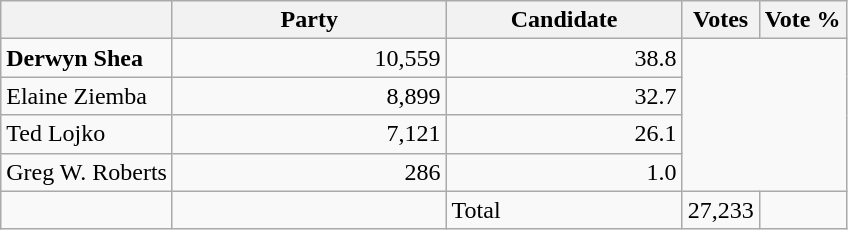<table class="wikitable">
<tr>
<th></th>
<th scope="col" width="175">Party</th>
<th scope="col" width="150">Candidate</th>
<th>Votes</th>
<th>Vote %</th>
</tr>
<tr>
<td><strong>Derwyn Shea</strong></td>
<td align=right>10,559</td>
<td align=right>38.8</td>
</tr>
<tr |>
<td>Elaine Ziemba</td>
<td align=right>8,899</td>
<td align=right>32.7</td>
</tr>
<tr |>
<td>Ted Lojko</td>
<td align=right>7,121</td>
<td align=right>26.1<br></td>
</tr>
<tr>
<td>Greg W. Roberts</td>
<td align=right>286</td>
<td align=right>1.0</td>
</tr>
<tr |>
<td></td>
<td></td>
<td>Total</td>
<td align=right>27,233</td>
<td></td>
</tr>
</table>
